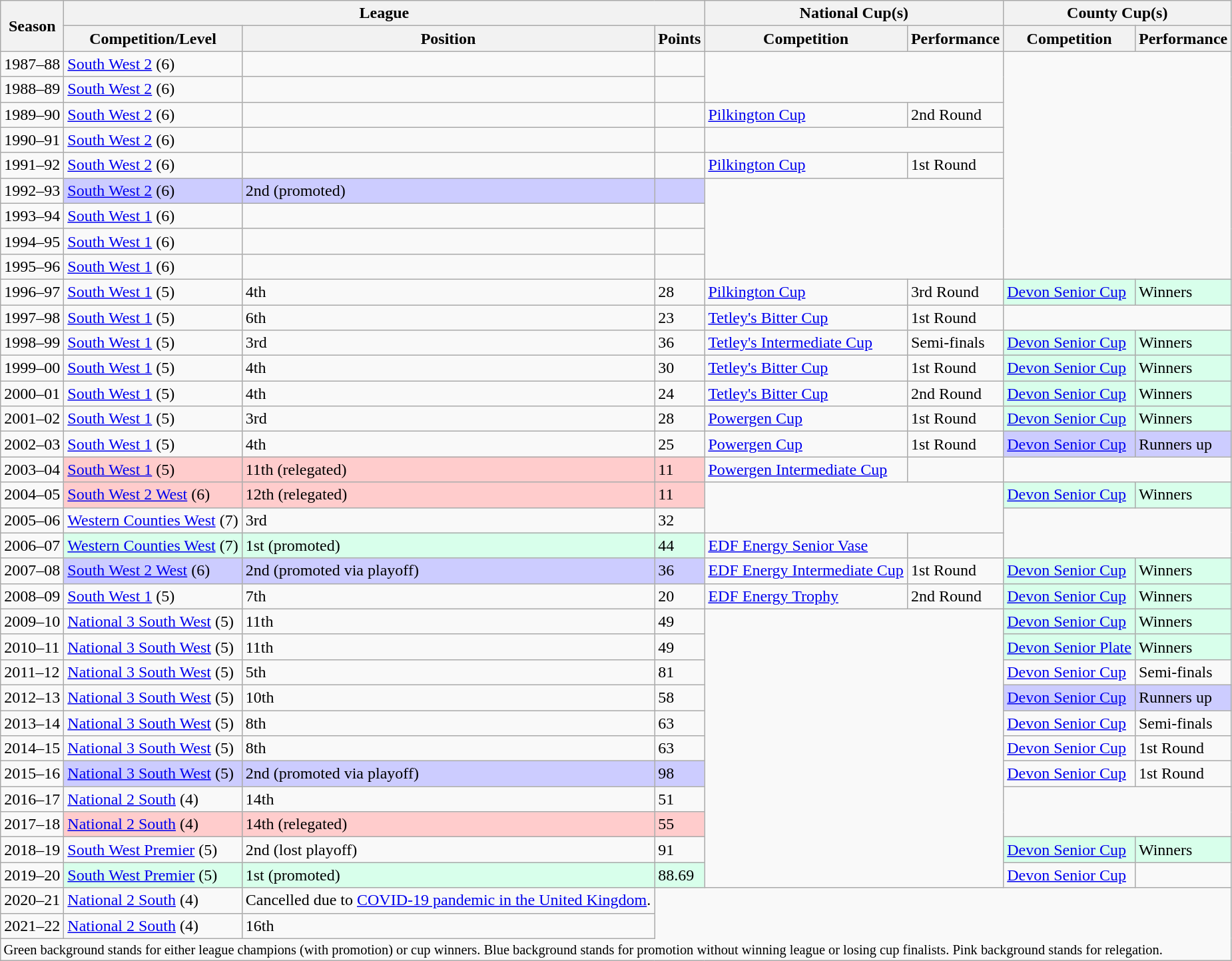<table class="wikitable">
<tr>
<th rowspan="2">Season</th>
<th colspan="3">League</th>
<th colspan="2">National Cup(s)</th>
<th colspan="2">County Cup(s)</th>
</tr>
<tr>
<th>Competition/Level</th>
<th>Position</th>
<th>Points</th>
<th>Competition</th>
<th>Performance</th>
<th>Competition</th>
<th>Performance</th>
</tr>
<tr>
<td>1987–88</td>
<td><a href='#'>South West 2</a> (6)</td>
<td></td>
<td></td>
<td rowspan=2 colspan=2></td>
</tr>
<tr>
<td>1988–89</td>
<td><a href='#'>South West 2</a> (6)</td>
<td></td>
<td></td>
</tr>
<tr>
<td>1989–90</td>
<td><a href='#'>South West 2</a> (6)</td>
<td></td>
<td></td>
<td><a href='#'>Pilkington Cup</a></td>
<td>2nd Round</td>
</tr>
<tr>
<td>1990–91</td>
<td><a href='#'>South West 2</a> (6)</td>
<td></td>
<td></td>
<td rowspan=1 colspan=2></td>
</tr>
<tr>
<td>1991–92</td>
<td><a href='#'>South West 2</a> (6)</td>
<td></td>
<td></td>
<td><a href='#'>Pilkington Cup</a></td>
<td>1st Round</td>
</tr>
<tr>
<td>1992–93</td>
<td style="background:#ccccff;"><a href='#'>South West 2</a> (6)</td>
<td style="background:#ccccff;">2nd (promoted)</td>
<td style="background:#ccccff;"></td>
<td rowspan=4 colspan=2></td>
</tr>
<tr>
<td>1993–94</td>
<td><a href='#'>South West 1</a> (6)</td>
<td></td>
<td></td>
</tr>
<tr>
<td>1994–95</td>
<td><a href='#'>South West 1</a> (6)</td>
<td></td>
<td></td>
</tr>
<tr>
<td>1995–96</td>
<td><a href='#'>South West 1</a> (6)</td>
<td></td>
<td></td>
</tr>
<tr>
<td>1996–97</td>
<td><a href='#'>South West 1</a> (5)</td>
<td>4th</td>
<td>28</td>
<td><a href='#'>Pilkington Cup</a></td>
<td>3rd Round</td>
<td style="background:#d8ffeb;"><a href='#'>Devon Senior Cup</a></td>
<td style="background:#d8ffeb;">Winners</td>
</tr>
<tr>
<td>1997–98</td>
<td><a href='#'>South West 1</a> (5)</td>
<td>6th</td>
<td>23</td>
<td><a href='#'>Tetley's Bitter Cup</a></td>
<td>1st Round</td>
</tr>
<tr>
<td>1998–99</td>
<td><a href='#'>South West 1</a> (5)</td>
<td>3rd</td>
<td>36</td>
<td><a href='#'>Tetley's Intermediate Cup</a></td>
<td>Semi-finals</td>
<td style="background:#d8ffeb;"><a href='#'>Devon Senior Cup</a></td>
<td style="background:#d8ffeb;">Winners</td>
</tr>
<tr>
<td>1999–00</td>
<td><a href='#'>South West 1</a> (5)</td>
<td>4th</td>
<td>30</td>
<td><a href='#'>Tetley's Bitter Cup</a></td>
<td>1st Round</td>
<td style="background:#d8ffeb;"><a href='#'>Devon Senior Cup</a></td>
<td style="background:#d8ffeb;">Winners</td>
</tr>
<tr>
<td>2000–01</td>
<td><a href='#'>South West 1</a> (5)</td>
<td>4th</td>
<td>24</td>
<td><a href='#'>Tetley's Bitter Cup</a></td>
<td>2nd Round</td>
<td style="background:#d8ffeb;"><a href='#'>Devon Senior Cup</a></td>
<td style="background:#d8ffeb;">Winners</td>
</tr>
<tr>
<td>2001–02</td>
<td><a href='#'>South West 1</a> (5)</td>
<td>3rd</td>
<td>28</td>
<td><a href='#'>Powergen Cup</a></td>
<td>1st Round</td>
<td style="background:#d8ffeb;"><a href='#'>Devon Senior Cup</a></td>
<td style="background:#d8ffeb;">Winners</td>
</tr>
<tr>
<td>2002–03</td>
<td><a href='#'>South West 1</a> (5)</td>
<td>4th</td>
<td>25</td>
<td><a href='#'>Powergen Cup</a></td>
<td>1st Round</td>
<td style="background:#ccccff;"><a href='#'>Devon Senior Cup</a></td>
<td style="background:#ccccff;">Runners up</td>
</tr>
<tr>
<td>2003–04</td>
<td style="background:#ffcccc;"><a href='#'>South West 1</a> (5)</td>
<td style="background:#ffcccc;">11th (relegated)</td>
<td style="background:#ffcccc;">11</td>
<td><a href='#'>Powergen Intermediate Cup</a></td>
<td></td>
</tr>
<tr>
<td>2004–05</td>
<td style="background:#ffcccc;"><a href='#'>South West 2 West</a> (6)</td>
<td style="background:#ffcccc;">12th (relegated)</td>
<td style="background:#ffcccc;">11</td>
<td rowspan=2 colspan=2></td>
<td style="background:#d8ffeb;"><a href='#'>Devon Senior Cup</a></td>
<td style="background:#d8ffeb;">Winners</td>
</tr>
<tr>
<td>2005–06</td>
<td><a href='#'>Western Counties West</a> (7)</td>
<td>3rd</td>
<td>32</td>
</tr>
<tr>
<td>2006–07</td>
<td style="background:#d8ffeb;"><a href='#'>Western Counties West</a> (7)</td>
<td style="background:#d8ffeb;">1st (promoted)</td>
<td style="background:#d8ffeb;">44</td>
<td><a href='#'>EDF Energy Senior Vase</a></td>
<td></td>
</tr>
<tr>
<td>2007–08</td>
<td style="background:#ccccff;"><a href='#'>South West 2 West</a> (6)</td>
<td style="background:#ccccff;">2nd (promoted via playoff)</td>
<td style="background:#ccccff;">36</td>
<td><a href='#'>EDF Energy Intermediate Cup</a></td>
<td>1st Round</td>
<td style="background:#d8ffeb;"><a href='#'>Devon Senior Cup</a></td>
<td style="background:#d8ffeb;">Winners</td>
</tr>
<tr>
<td>2008–09</td>
<td><a href='#'>South West 1</a> (5)</td>
<td>7th</td>
<td>20</td>
<td><a href='#'>EDF Energy Trophy</a></td>
<td>2nd Round</td>
<td style="background:#d8ffeb;"><a href='#'>Devon Senior Cup</a></td>
<td style="background:#d8ffeb;">Winners</td>
</tr>
<tr>
<td>2009–10</td>
<td><a href='#'>National 3 South West</a> (5)</td>
<td>11th</td>
<td>49</td>
<td rowspan=11 colspan=2></td>
<td style="background:#d8ffeb;"><a href='#'>Devon Senior Cup</a></td>
<td style="background:#d8ffeb;">Winners</td>
</tr>
<tr>
<td>2010–11</td>
<td><a href='#'>National 3 South West</a> (5)</td>
<td>11th</td>
<td>49</td>
<td style="background:#d8ffeb;"><a href='#'>Devon Senior Plate</a></td>
<td style="background:#d8ffeb;">Winners</td>
</tr>
<tr>
<td>2011–12</td>
<td><a href='#'>National 3 South West</a> (5)</td>
<td>5th</td>
<td>81</td>
<td><a href='#'>Devon Senior Cup</a></td>
<td>Semi-finals</td>
</tr>
<tr>
<td>2012–13</td>
<td><a href='#'>National 3 South West</a> (5)</td>
<td>10th</td>
<td>58</td>
<td style="background:#ccccff;"><a href='#'>Devon Senior Cup</a></td>
<td style="background:#ccccff;">Runners up</td>
</tr>
<tr>
<td>2013–14</td>
<td><a href='#'>National 3 South West</a> (5)</td>
<td>8th</td>
<td>63</td>
<td><a href='#'>Devon Senior Cup</a></td>
<td>Semi-finals</td>
</tr>
<tr>
<td>2014–15</td>
<td><a href='#'>National 3 South West</a> (5)</td>
<td>8th</td>
<td>63</td>
<td><a href='#'>Devon Senior Cup</a></td>
<td>1st Round</td>
</tr>
<tr>
<td>2015–16</td>
<td style="background:#ccccff;"><a href='#'>National 3 South West</a> (5)</td>
<td style="background:#ccccff;">2nd (promoted via playoff)</td>
<td style="background:#ccccff;">98</td>
<td><a href='#'>Devon Senior Cup</a></td>
<td>1st Round</td>
</tr>
<tr>
<td>2016–17</td>
<td><a href='#'>National 2 South</a> (4)</td>
<td>14th</td>
<td>51</td>
<td rowspan=2 colspan=2></td>
</tr>
<tr>
<td>2017–18</td>
<td style="background:#ffcccc;"><a href='#'>National 2 South</a> (4)</td>
<td style="background:#ffcccc;">14th (relegated)</td>
<td style="background:#ffcccc;">55</td>
</tr>
<tr>
<td>2018–19</td>
<td><a href='#'>South West Premier</a> (5)</td>
<td>2nd (lost playoff)</td>
<td>91</td>
<td style="background:#d8ffeb;"><a href='#'>Devon Senior Cup</a></td>
<td style="background:#d8ffeb;">Winners</td>
</tr>
<tr>
<td>2019–20</td>
<td style="background:#d8ffeb;"><a href='#'>South West Premier</a> (5)</td>
<td style="background:#d8ffeb;">1st (promoted)</td>
<td style="background:#d8ffeb;">88.69</td>
<td><a href='#'>Devon Senior Cup</a></td>
<td></td>
</tr>
<tr>
<td>2020–21</td>
<td><a href='#'>National 2 South</a> (4)</td>
<td>Cancelled due to <a href='#'>COVID-19 pandemic in the United Kingdom</a>.</td>
</tr>
<tr>
<td>2021–22</td>
<td><a href='#'>National 2 South</a> (4)</td>
<td>16th</td>
</tr>
<tr>
<td colspan="15" style="border:0px;font-size:85%;"><span>Green background</span> stands for either league champions (with promotion) or cup winners. <span>Blue background</span> stands for promotion without winning league or losing cup finalists. <span>Pink background</span> stands for relegation.<br></td>
</tr>
</table>
